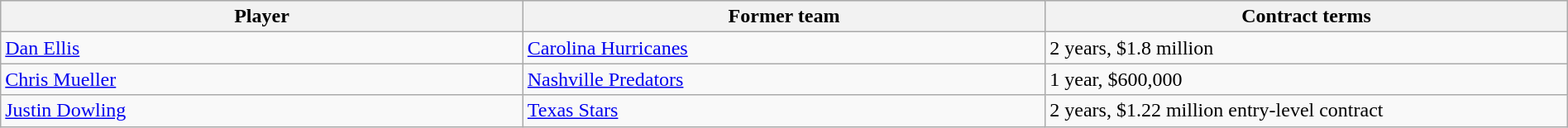<table class="wikitable" style="width:100%;">
<tr style="text-align:center; background:#ddd;">
<th style="width:33%;">Player</th>
<th style="width:33%;">Former team</th>
<th style="width:33%;">Contract terms</th>
</tr>
<tr>
<td><a href='#'>Dan Ellis</a></td>
<td><a href='#'>Carolina Hurricanes</a></td>
<td>2 years, $1.8 million</td>
</tr>
<tr>
<td><a href='#'>Chris Mueller</a></td>
<td><a href='#'>Nashville Predators</a></td>
<td>1 year, $600,000</td>
</tr>
<tr>
<td><a href='#'>Justin Dowling</a></td>
<td><a href='#'>Texas Stars</a></td>
<td>2 years, $1.22 million entry-level contract</td>
</tr>
</table>
